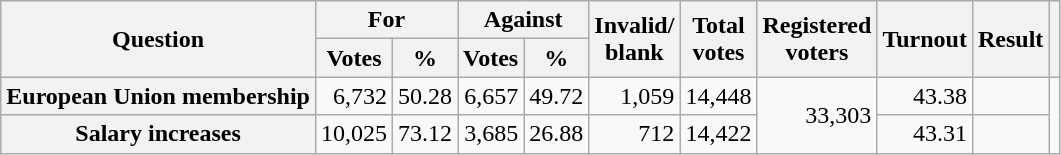<table class="wikitable" style="text-align:right">
<tr>
<th rowspan="2">Question</th>
<th colspan="2">For</th>
<th colspan="2">Against</th>
<th rowspan="2">Invalid/<br>blank</th>
<th rowspan="2">Total<br>votes</th>
<th rowspan="2">Registered<br>voters</th>
<th rowspan="2">Turnout</th>
<th rowspan="2">Result</th>
<th rowspan="2"></th>
</tr>
<tr>
<th>Votes</th>
<th>%</th>
<th>Votes</th>
<th>%</th>
</tr>
<tr>
<th scope=col align="left">European Union membership</th>
<td>6,732</td>
<td>50.28</td>
<td>6,657</td>
<td>49.72</td>
<td>1,059</td>
<td>14,448</td>
<td rowspan="2">33,303</td>
<td>43.38</td>
<td></td>
<td rowspan="2"></td>
</tr>
<tr>
<th scope=col align="left">Salary increases</th>
<td>10,025</td>
<td>73.12</td>
<td>3,685</td>
<td>26.88</td>
<td>712</td>
<td>14,422</td>
<td>43.31</td>
<td></td>
</tr>
</table>
